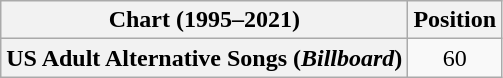<table class="wikitable plainrowheaders" style="text-align:center">
<tr>
<th>Chart (1995–2021)</th>
<th>Position</th>
</tr>
<tr>
<th scope="row">US Adult Alternative Songs (<em>Billboard</em>)</th>
<td>60</td>
</tr>
</table>
